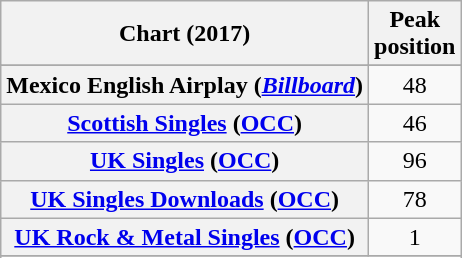<table class="wikitable plainrowheaders sortable" style="text-align:center;">
<tr>
<th>Chart (2017)</th>
<th>Peak<br>position</th>
</tr>
<tr>
</tr>
<tr>
</tr>
<tr>
</tr>
<tr>
<th scope="row">Mexico English Airplay (<em><a href='#'>Billboard</a></em>)</th>
<td>48</td>
</tr>
<tr>
<th scope="row"><a href='#'>Scottish Singles</a> (<a href='#'>OCC</a>)</th>
<td>46</td>
</tr>
<tr>
<th scope="row"><a href='#'>UK Singles</a> (<a href='#'>OCC</a>)</th>
<td>96</td>
</tr>
<tr>
<th scope="row"><a href='#'>UK Singles Downloads</a> (<a href='#'>OCC</a>)</th>
<td>78</td>
</tr>
<tr>
<th scope="row"><a href='#'>UK Rock & Metal Singles</a> (<a href='#'>OCC</a>)</th>
<td>1</td>
</tr>
<tr>
</tr>
<tr>
</tr>
</table>
